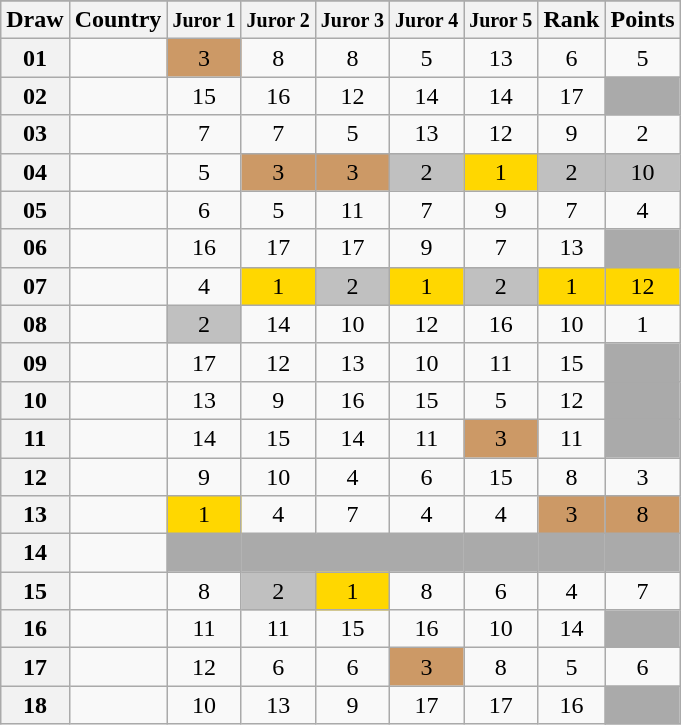<table class="sortable wikitable collapsible plainrowheaders" style="text-align:center;">
<tr>
</tr>
<tr>
<th scope="col">Draw</th>
<th scope="col">Country</th>
<th scope="col"><small>Juror 1</small></th>
<th scope="col"><small>Juror 2</small></th>
<th scope="col"><small>Juror 3</small></th>
<th scope="col"><small>Juror 4</small></th>
<th scope="col"><small>Juror 5</small></th>
<th scope="col">Rank</th>
<th scope="col">Points</th>
</tr>
<tr>
<th scope="row" style="text-align:center;">01</th>
<td style="text-align:left;"></td>
<td style="background:#CC9966;">3</td>
<td>8</td>
<td>8</td>
<td>5</td>
<td>13</td>
<td>6</td>
<td>5</td>
</tr>
<tr>
<th scope="row" style="text-align:center;">02</th>
<td style="text-align:left;"></td>
<td>15</td>
<td>16</td>
<td>12</td>
<td>14</td>
<td>14</td>
<td>17</td>
<td style="background:#AAAAAA;"></td>
</tr>
<tr>
<th scope="row" style="text-align:center;">03</th>
<td style="text-align:left;"></td>
<td>7</td>
<td>7</td>
<td>5</td>
<td>13</td>
<td>12</td>
<td>9</td>
<td>2</td>
</tr>
<tr>
<th scope="row" style="text-align:center;">04</th>
<td style="text-align:left;"></td>
<td>5</td>
<td style="background:#CC9966;">3</td>
<td style="background:#CC9966;">3</td>
<td style="background:silver;">2</td>
<td style="background:gold;">1</td>
<td style="background:silver;">2</td>
<td style="background:silver;">10</td>
</tr>
<tr>
<th scope="row" style="text-align:center;">05</th>
<td style="text-align:left;"></td>
<td>6</td>
<td>5</td>
<td>11</td>
<td>7</td>
<td>9</td>
<td>7</td>
<td>4</td>
</tr>
<tr>
<th scope="row" style="text-align:center;">06</th>
<td style="text-align:left;"></td>
<td>16</td>
<td>17</td>
<td>17</td>
<td>9</td>
<td>7</td>
<td>13</td>
<td style="background:#AAAAAA;"></td>
</tr>
<tr>
<th scope="row" style="text-align:center;">07</th>
<td style="text-align:left;"></td>
<td>4</td>
<td style="background:gold;">1</td>
<td style="background:silver;">2</td>
<td style="background:gold;">1</td>
<td style="background:silver;">2</td>
<td style="background:gold;">1</td>
<td style="background:gold;">12</td>
</tr>
<tr>
<th scope="row" style="text-align:center;">08</th>
<td style="text-align:left;"></td>
<td style="background:silver;">2</td>
<td>14</td>
<td>10</td>
<td>12</td>
<td>16</td>
<td>10</td>
<td>1</td>
</tr>
<tr>
<th scope="row" style="text-align:center;">09</th>
<td style="text-align:left;"></td>
<td>17</td>
<td>12</td>
<td>13</td>
<td>10</td>
<td>11</td>
<td>15</td>
<td style="background:#AAAAAA;"></td>
</tr>
<tr>
<th scope="row" style="text-align:center;">10</th>
<td style="text-align:left;"></td>
<td>13</td>
<td>9</td>
<td>16</td>
<td>15</td>
<td>5</td>
<td>12</td>
<td style="background:#AAAAAA;"></td>
</tr>
<tr>
<th scope="row" style="text-align:center;">11</th>
<td style="text-align:left;"></td>
<td>14</td>
<td>15</td>
<td>14</td>
<td>11</td>
<td style="background:#CC9966;">3</td>
<td>11</td>
<td style="background:#AAAAAA;"></td>
</tr>
<tr>
<th scope="row" style="text-align:center;">12</th>
<td style="text-align:left;"></td>
<td>9</td>
<td>10</td>
<td>4</td>
<td>6</td>
<td>15</td>
<td>8</td>
<td>3</td>
</tr>
<tr>
<th scope="row" style="text-align:center;">13</th>
<td style="text-align:left;"></td>
<td style="background:gold;">1</td>
<td>4</td>
<td>7</td>
<td>4</td>
<td>4</td>
<td style="background:#CC9966;">3</td>
<td style="background:#CC9966;">8</td>
</tr>
<tr>
<th scope="row" style="text-align:center;">14</th>
<td style="text-align:left;"></td>
<td style="background:#AAAAAA;"></td>
<td style="background:#AAAAAA;"></td>
<td style="background:#AAAAAA;"></td>
<td style="background:#AAAAAA;"></td>
<td style="background:#AAAAAA;"></td>
<td style="background:#AAAAAA;"></td>
<td style="background:#AAAAAA;"></td>
</tr>
<tr>
<th scope="row" style="text-align:center;">15</th>
<td style="text-align:left;"></td>
<td>8</td>
<td style="background:silver;">2</td>
<td style="background:gold;">1</td>
<td>8</td>
<td>6</td>
<td>4</td>
<td>7</td>
</tr>
<tr>
<th scope="row" style="text-align:center;">16</th>
<td style="text-align:left;"></td>
<td>11</td>
<td>11</td>
<td>15</td>
<td>16</td>
<td>10</td>
<td>14</td>
<td style="background:#AAAAAA;"></td>
</tr>
<tr>
<th scope="row" style="text-align:center;">17</th>
<td style="text-align:left;"></td>
<td>12</td>
<td>6</td>
<td>6</td>
<td style="background:#CC9966;">3</td>
<td>8</td>
<td>5</td>
<td>6</td>
</tr>
<tr>
<th scope="row" style="text-align:center;">18</th>
<td style="text-align:left;"></td>
<td>10</td>
<td>13</td>
<td>9</td>
<td>17</td>
<td>17</td>
<td>16</td>
<td style="background:#AAAAAA;"></td>
</tr>
</table>
